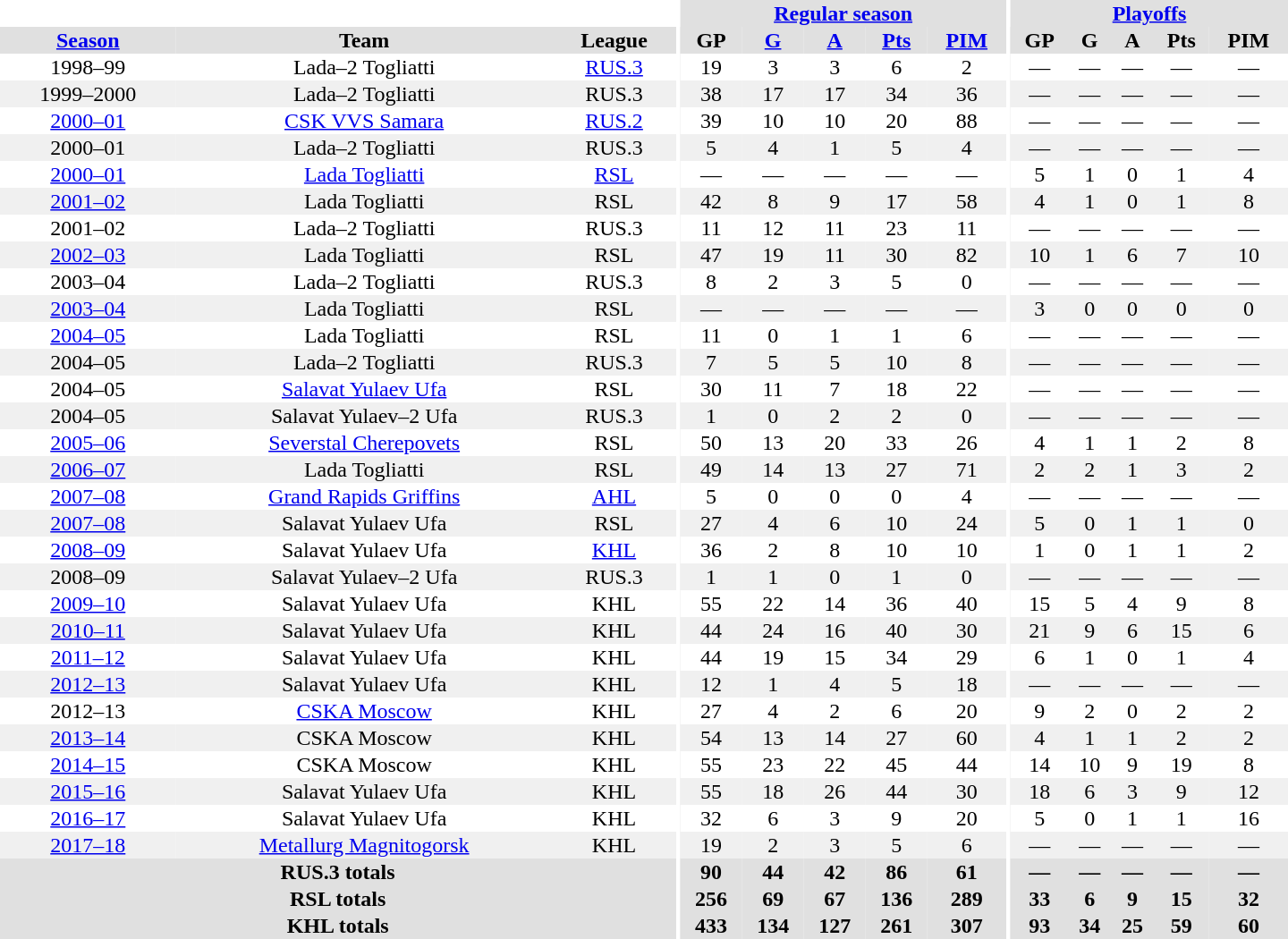<table border="0" cellpadding="1" cellspacing="0" style="text-align:center; width:60em">
<tr bgcolor="#e0e0e0">
<th colspan="3"  bgcolor="#ffffff"></th>
<th rowspan="99" bgcolor="#ffffff"></th>
<th colspan="5"><a href='#'>Regular season</a></th>
<th rowspan="99" bgcolor="#ffffff"></th>
<th colspan="5"><a href='#'>Playoffs</a></th>
</tr>
<tr bgcolor="#e0e0e0">
<th><a href='#'>Season</a></th>
<th>Team</th>
<th>League</th>
<th>GP</th>
<th><a href='#'>G</a></th>
<th><a href='#'>A</a></th>
<th><a href='#'>Pts</a></th>
<th><a href='#'>PIM</a></th>
<th>GP</th>
<th>G</th>
<th>A</th>
<th>Pts</th>
<th>PIM</th>
</tr>
<tr>
<td>1998–99</td>
<td>Lada–2 Togliatti</td>
<td><a href='#'>RUS.3</a></td>
<td>19</td>
<td>3</td>
<td>3</td>
<td>6</td>
<td>2</td>
<td>—</td>
<td>—</td>
<td>—</td>
<td>—</td>
<td>—</td>
</tr>
<tr bgcolor="#f0f0f0">
<td>1999–2000</td>
<td>Lada–2 Togliatti</td>
<td>RUS.3</td>
<td>38</td>
<td>17</td>
<td>17</td>
<td>34</td>
<td>36</td>
<td>—</td>
<td>—</td>
<td>—</td>
<td>—</td>
<td>—</td>
</tr>
<tr>
<td><a href='#'>2000–01</a></td>
<td><a href='#'>CSK VVS Samara</a></td>
<td><a href='#'>RUS.2</a></td>
<td>39</td>
<td>10</td>
<td>10</td>
<td>20</td>
<td>88</td>
<td>—</td>
<td>—</td>
<td>—</td>
<td>—</td>
<td>—</td>
</tr>
<tr bgcolor="#f0f0f0">
<td>2000–01</td>
<td>Lada–2 Togliatti</td>
<td>RUS.3</td>
<td>5</td>
<td>4</td>
<td>1</td>
<td>5</td>
<td>4</td>
<td>—</td>
<td>—</td>
<td>—</td>
<td>—</td>
<td>—</td>
</tr>
<tr>
<td><a href='#'>2000–01</a></td>
<td><a href='#'>Lada Togliatti</a></td>
<td><a href='#'>RSL</a></td>
<td>—</td>
<td>—</td>
<td>—</td>
<td>—</td>
<td>—</td>
<td>5</td>
<td>1</td>
<td>0</td>
<td>1</td>
<td>4</td>
</tr>
<tr bgcolor="#f0f0f0">
<td><a href='#'>2001–02</a></td>
<td>Lada Togliatti</td>
<td>RSL</td>
<td>42</td>
<td>8</td>
<td>9</td>
<td>17</td>
<td>58</td>
<td>4</td>
<td>1</td>
<td>0</td>
<td>1</td>
<td>8</td>
</tr>
<tr>
<td>2001–02</td>
<td>Lada–2 Togliatti</td>
<td>RUS.3</td>
<td>11</td>
<td>12</td>
<td>11</td>
<td>23</td>
<td>11</td>
<td>—</td>
<td>—</td>
<td>—</td>
<td>—</td>
<td>—</td>
</tr>
<tr bgcolor="#f0f0f0">
<td><a href='#'>2002–03</a></td>
<td>Lada Togliatti</td>
<td>RSL</td>
<td>47</td>
<td>19</td>
<td>11</td>
<td>30</td>
<td>82</td>
<td>10</td>
<td>1</td>
<td>6</td>
<td>7</td>
<td>10</td>
</tr>
<tr>
<td>2003–04</td>
<td>Lada–2 Togliatti</td>
<td>RUS.3</td>
<td>8</td>
<td>2</td>
<td>3</td>
<td>5</td>
<td>0</td>
<td>—</td>
<td>—</td>
<td>—</td>
<td>—</td>
<td>—</td>
</tr>
<tr bgcolor="#f0f0f0">
<td><a href='#'>2003–04</a></td>
<td>Lada Togliatti</td>
<td>RSL</td>
<td>—</td>
<td>—</td>
<td>—</td>
<td>—</td>
<td>—</td>
<td>3</td>
<td>0</td>
<td>0</td>
<td>0</td>
<td>0</td>
</tr>
<tr>
<td><a href='#'>2004–05</a></td>
<td>Lada Togliatti</td>
<td>RSL</td>
<td>11</td>
<td>0</td>
<td>1</td>
<td>1</td>
<td>6</td>
<td>—</td>
<td>—</td>
<td>—</td>
<td>—</td>
<td>—</td>
</tr>
<tr bgcolor="#f0f0f0">
<td>2004–05</td>
<td>Lada–2 Togliatti</td>
<td>RUS.3</td>
<td>7</td>
<td>5</td>
<td>5</td>
<td>10</td>
<td>8</td>
<td>—</td>
<td>—</td>
<td>—</td>
<td>—</td>
<td>—</td>
</tr>
<tr>
<td>2004–05</td>
<td><a href='#'>Salavat Yulaev Ufa</a></td>
<td>RSL</td>
<td>30</td>
<td>11</td>
<td>7</td>
<td>18</td>
<td>22</td>
<td>—</td>
<td>—</td>
<td>—</td>
<td>—</td>
<td>—</td>
</tr>
<tr bgcolor="#f0f0f0">
<td>2004–05</td>
<td>Salavat Yulaev–2 Ufa</td>
<td>RUS.3</td>
<td>1</td>
<td>0</td>
<td>2</td>
<td>2</td>
<td>0</td>
<td>—</td>
<td>—</td>
<td>—</td>
<td>—</td>
<td>—</td>
</tr>
<tr>
<td><a href='#'>2005–06</a></td>
<td><a href='#'>Severstal Cherepovets</a></td>
<td>RSL</td>
<td>50</td>
<td>13</td>
<td>20</td>
<td>33</td>
<td>26</td>
<td>4</td>
<td>1</td>
<td>1</td>
<td>2</td>
<td>8</td>
</tr>
<tr bgcolor="#f0f0f0">
<td><a href='#'>2006–07</a></td>
<td>Lada Togliatti</td>
<td>RSL</td>
<td>49</td>
<td>14</td>
<td>13</td>
<td>27</td>
<td>71</td>
<td>2</td>
<td>2</td>
<td>1</td>
<td>3</td>
<td>2</td>
</tr>
<tr>
<td><a href='#'>2007–08</a></td>
<td><a href='#'>Grand Rapids Griffins</a></td>
<td><a href='#'>AHL</a></td>
<td>5</td>
<td>0</td>
<td>0</td>
<td>0</td>
<td>4</td>
<td>—</td>
<td>—</td>
<td>—</td>
<td>—</td>
<td>—</td>
</tr>
<tr bgcolor="#f0f0f0">
<td><a href='#'>2007–08</a></td>
<td>Salavat Yulaev Ufa</td>
<td>RSL</td>
<td>27</td>
<td>4</td>
<td>6</td>
<td>10</td>
<td>24</td>
<td>5</td>
<td>0</td>
<td>1</td>
<td>1</td>
<td>0</td>
</tr>
<tr>
<td><a href='#'>2008–09</a></td>
<td>Salavat Yulaev Ufa</td>
<td><a href='#'>KHL</a></td>
<td>36</td>
<td>2</td>
<td>8</td>
<td>10</td>
<td>10</td>
<td>1</td>
<td>0</td>
<td>1</td>
<td>1</td>
<td>2</td>
</tr>
<tr bgcolor="#f0f0f0">
<td>2008–09</td>
<td>Salavat Yulaev–2 Ufa</td>
<td>RUS.3</td>
<td>1</td>
<td>1</td>
<td>0</td>
<td>1</td>
<td>0</td>
<td>—</td>
<td>—</td>
<td>—</td>
<td>—</td>
<td>—</td>
</tr>
<tr>
<td><a href='#'>2009–10</a></td>
<td>Salavat Yulaev Ufa</td>
<td>KHL</td>
<td>55</td>
<td>22</td>
<td>14</td>
<td>36</td>
<td>40</td>
<td>15</td>
<td>5</td>
<td>4</td>
<td>9</td>
<td>8</td>
</tr>
<tr bgcolor="#f0f0f0">
<td><a href='#'>2010–11</a></td>
<td>Salavat Yulaev Ufa</td>
<td>KHL</td>
<td>44</td>
<td>24</td>
<td>16</td>
<td>40</td>
<td>30</td>
<td>21</td>
<td>9</td>
<td>6</td>
<td>15</td>
<td>6</td>
</tr>
<tr>
<td><a href='#'>2011–12</a></td>
<td>Salavat Yulaev Ufa</td>
<td>KHL</td>
<td>44</td>
<td>19</td>
<td>15</td>
<td>34</td>
<td>29</td>
<td>6</td>
<td>1</td>
<td>0</td>
<td>1</td>
<td>4</td>
</tr>
<tr bgcolor="#f0f0f0">
<td><a href='#'>2012–13</a></td>
<td>Salavat Yulaev Ufa</td>
<td>KHL</td>
<td>12</td>
<td>1</td>
<td>4</td>
<td>5</td>
<td>18</td>
<td>—</td>
<td>—</td>
<td>—</td>
<td>—</td>
<td>—</td>
</tr>
<tr>
<td>2012–13</td>
<td><a href='#'>CSKA Moscow</a></td>
<td>KHL</td>
<td>27</td>
<td>4</td>
<td>2</td>
<td>6</td>
<td>20</td>
<td>9</td>
<td>2</td>
<td>0</td>
<td>2</td>
<td>2</td>
</tr>
<tr bgcolor="#f0f0f0">
<td><a href='#'>2013–14</a></td>
<td>CSKA Moscow</td>
<td>KHL</td>
<td>54</td>
<td>13</td>
<td>14</td>
<td>27</td>
<td>60</td>
<td>4</td>
<td>1</td>
<td>1</td>
<td>2</td>
<td>2</td>
</tr>
<tr>
<td><a href='#'>2014–15</a></td>
<td>CSKA Moscow</td>
<td>KHL</td>
<td>55</td>
<td>23</td>
<td>22</td>
<td>45</td>
<td>44</td>
<td>14</td>
<td>10</td>
<td>9</td>
<td>19</td>
<td>8</td>
</tr>
<tr bgcolor="#f0f0f0">
<td><a href='#'>2015–16</a></td>
<td>Salavat Yulaev Ufa</td>
<td>KHL</td>
<td>55</td>
<td>18</td>
<td>26</td>
<td>44</td>
<td>30</td>
<td>18</td>
<td>6</td>
<td>3</td>
<td>9</td>
<td>12</td>
</tr>
<tr>
<td><a href='#'>2016–17</a></td>
<td>Salavat Yulaev Ufa</td>
<td>KHL</td>
<td>32</td>
<td>6</td>
<td>3</td>
<td>9</td>
<td>20</td>
<td>5</td>
<td>0</td>
<td>1</td>
<td>1</td>
<td>16</td>
</tr>
<tr bgcolor="#f0f0f0">
<td><a href='#'>2017–18</a></td>
<td><a href='#'>Metallurg Magnitogorsk</a></td>
<td>KHL</td>
<td>19</td>
<td>2</td>
<td>3</td>
<td>5</td>
<td>6</td>
<td>—</td>
<td>—</td>
<td>—</td>
<td>—</td>
<td>—</td>
</tr>
<tr bgcolor="#e0e0e0">
<th colspan="3">RUS.3 totals</th>
<th>90</th>
<th>44</th>
<th>42</th>
<th>86</th>
<th>61</th>
<th>—</th>
<th>—</th>
<th>—</th>
<th>—</th>
<th>—</th>
</tr>
<tr bgcolor="#e0e0e0">
<th colspan="3">RSL totals</th>
<th>256</th>
<th>69</th>
<th>67</th>
<th>136</th>
<th>289</th>
<th>33</th>
<th>6</th>
<th>9</th>
<th>15</th>
<th>32</th>
</tr>
<tr bgcolor="#e0e0e0">
<th colspan="3">KHL totals</th>
<th>433</th>
<th>134</th>
<th>127</th>
<th>261</th>
<th>307</th>
<th>93</th>
<th>34</th>
<th>25</th>
<th>59</th>
<th>60</th>
</tr>
</table>
